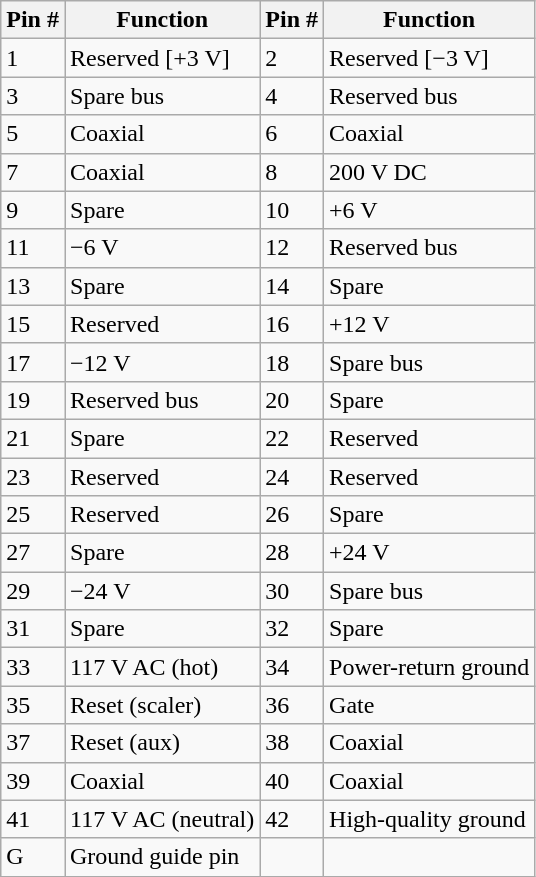<table class="wikitable">
<tr>
<th>Pin #</th>
<th>Function</th>
<th>Pin #</th>
<th>Function</th>
</tr>
<tr>
<td>1</td>
<td>Reserved [+3 V]</td>
<td>2</td>
<td>Reserved [−3 V]</td>
</tr>
<tr>
<td>3</td>
<td>Spare bus</td>
<td>4</td>
<td>Reserved bus</td>
</tr>
<tr>
<td>5</td>
<td>Coaxial</td>
<td>6</td>
<td>Coaxial</td>
</tr>
<tr>
<td>7</td>
<td>Coaxial</td>
<td>8</td>
<td>200 V DC</td>
</tr>
<tr>
<td>9</td>
<td>Spare</td>
<td>10</td>
<td>+6 V</td>
</tr>
<tr>
<td>11</td>
<td>−6 V</td>
<td>12</td>
<td>Reserved bus</td>
</tr>
<tr>
<td>13</td>
<td>Spare</td>
<td>14</td>
<td>Spare</td>
</tr>
<tr>
<td>15</td>
<td>Reserved</td>
<td>16</td>
<td>+12 V</td>
</tr>
<tr>
<td>17</td>
<td>−12 V</td>
<td>18</td>
<td>Spare bus</td>
</tr>
<tr>
<td>19</td>
<td>Reserved bus</td>
<td>20</td>
<td>Spare</td>
</tr>
<tr>
<td>21</td>
<td>Spare</td>
<td>22</td>
<td>Reserved</td>
</tr>
<tr>
<td>23</td>
<td>Reserved</td>
<td>24</td>
<td>Reserved</td>
</tr>
<tr>
<td>25</td>
<td>Reserved</td>
<td>26</td>
<td>Spare</td>
</tr>
<tr>
<td>27</td>
<td>Spare</td>
<td>28</td>
<td>+24 V</td>
</tr>
<tr>
<td>29</td>
<td>−24 V</td>
<td>30</td>
<td>Spare bus</td>
</tr>
<tr>
<td>31</td>
<td>Spare</td>
<td>32</td>
<td>Spare</td>
</tr>
<tr>
<td>33</td>
<td>117 V AC (hot)</td>
<td>34</td>
<td>Power-return ground</td>
</tr>
<tr>
<td>35</td>
<td>Reset (scaler)</td>
<td>36</td>
<td>Gate</td>
</tr>
<tr>
<td>37</td>
<td>Reset (aux)</td>
<td>38</td>
<td>Coaxial</td>
</tr>
<tr>
<td>39</td>
<td>Coaxial</td>
<td>40</td>
<td>Coaxial</td>
</tr>
<tr>
<td>41</td>
<td>117 V AC (neutral)</td>
<td>42</td>
<td>High-quality ground</td>
</tr>
<tr>
<td>G</td>
<td>Ground guide pin</td>
<td></td>
<td></td>
</tr>
</table>
